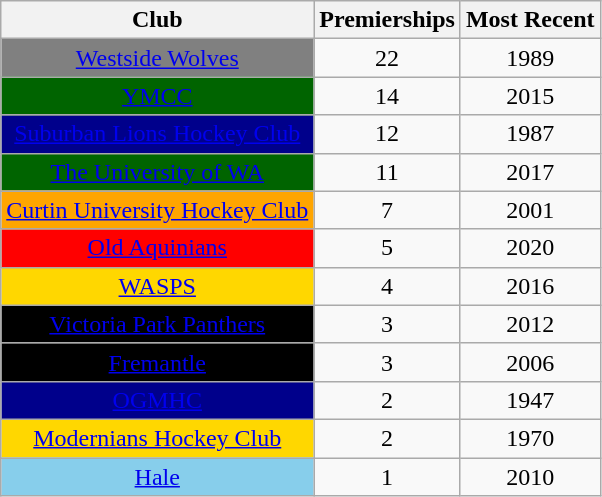<table class="wikitable">
<tr align="center">
<th>Club</th>
<th>Premierships</th>
<th>Most Recent</th>
</tr>
<tr align="center">
<td style="background:Grey; color:Red"><a href='#'>Westside Wolves</a></td>
<td>22</td>
<td>1989</td>
</tr>
<tr align="center">
<td style="background:Darkgreen; color:Red"><a href='#'>YMCC</a></td>
<td>14</td>
<td>2015</td>
</tr>
<tr align="center">
<td style="background:Darkblue; color:Gold"><a href='#'>Suburban Lions Hockey Club</a></td>
<td>12</td>
<td>1987</td>
</tr>
<tr align="center">
<td style="background:Darkgreen; color:Blue"><a href='#'>The University of WA</a></td>
<td>11</td>
<td>2017</td>
</tr>
<tr align="center">
<td style="background:Orange; color:White"><a href='#'>Curtin University Hockey Club</a></td>
<td>7</td>
<td>2001</td>
</tr>
<tr align="center">
<td style="background:Red; color:Black"><a href='#'>Old Aquinians</a></td>
<td>5</td>
<td>2020</td>
</tr>
<tr align="center">
<td style="background:Gold; color:Green"><a href='#'>WASPS</a></td>
<td>4</td>
<td>2016</td>
</tr>
<tr align="center">
<td style="background:Black; color:Orange"><a href='#'>Victoria Park Panthers</a></td>
<td>3</td>
<td>2012</td>
</tr>
<tr align="center">
<td style="background:Black; color:White"><a href='#'>Fremantle</a></td>
<td>3</td>
<td>2006</td>
</tr>
<tr align="center">
<td style="background:DarkBlue; color:White"><a href='#'>OGMHC</a></td>
<td>2</td>
<td>1947</td>
</tr>
<tr align="center">
<td style="background:Gold; color:White"><a href='#'>Modernians Hockey Club</a></td>
<td>2</td>
<td>1970</td>
</tr>
<tr align="center">
<td style="background:SkyBlue; color:NavyBlue"><a href='#'>Hale</a></td>
<td>1</td>
<td>2010</td>
</tr>
</table>
